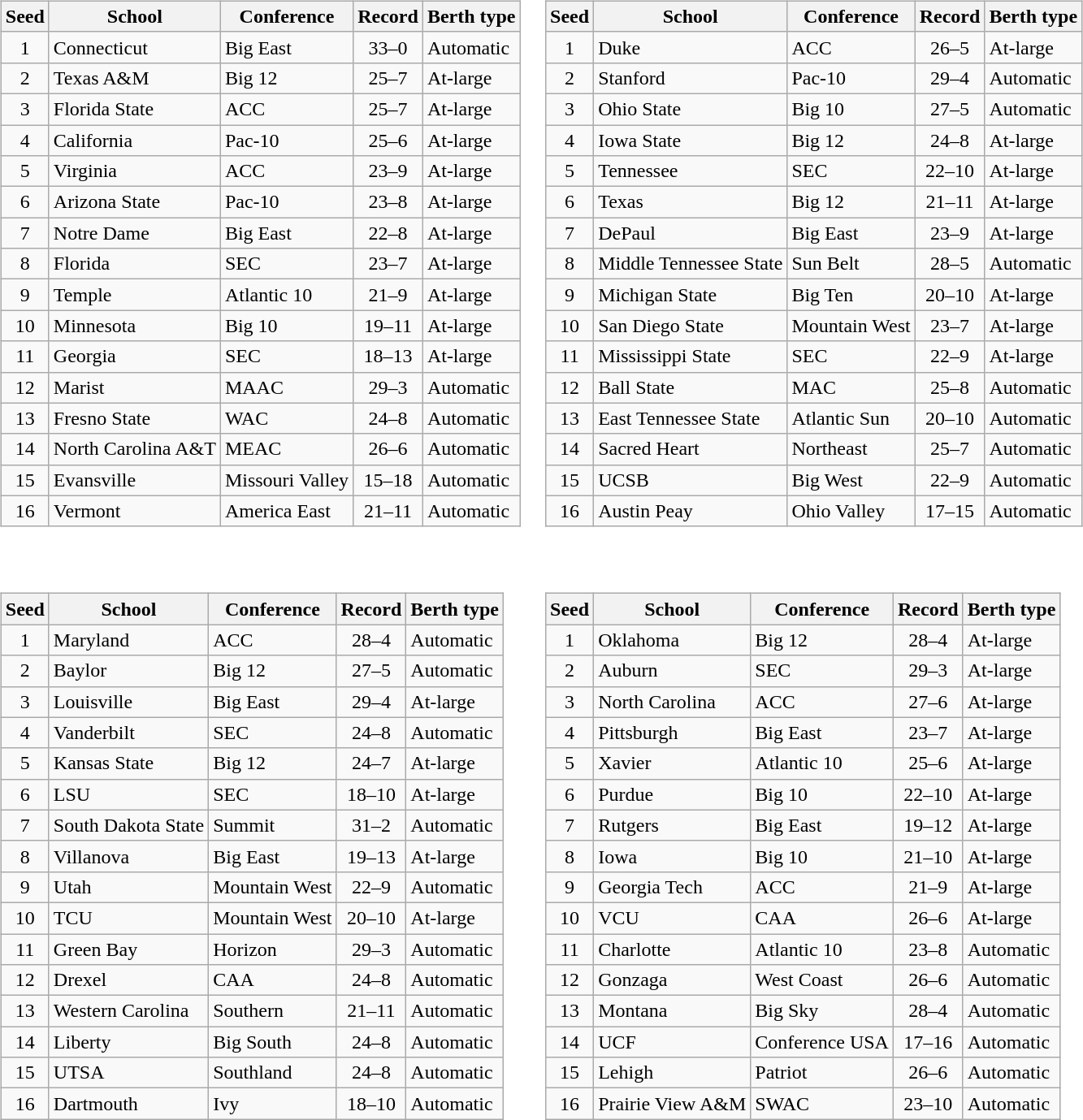<table>
<tr>
<td valign=top><br><table class="wikitable sortable">
<tr>
<th>Seed</th>
<th>School</th>
<th>Conference</th>
<th>Record</th>
<th>Berth type</th>
</tr>
<tr>
<td align=center>1</td>
<td>Connecticut</td>
<td>Big East</td>
<td align=center>33–0</td>
<td>Automatic</td>
</tr>
<tr>
<td align=center>2</td>
<td>Texas A&M</td>
<td>Big 12</td>
<td align=center>25–7</td>
<td>At-large</td>
</tr>
<tr>
<td align=center>3</td>
<td>Florida State</td>
<td>ACC</td>
<td align=center>25–7</td>
<td>At-large</td>
</tr>
<tr>
<td align=center>4</td>
<td>California</td>
<td>Pac-10</td>
<td align=center>25–6</td>
<td>At-large</td>
</tr>
<tr>
<td align=center>5</td>
<td>Virginia</td>
<td>ACC</td>
<td align=center>23–9</td>
<td>At-large</td>
</tr>
<tr>
<td align=center>6</td>
<td>Arizona State</td>
<td>Pac-10</td>
<td align=center>23–8</td>
<td>At-large</td>
</tr>
<tr>
<td align=center>7</td>
<td>Notre Dame</td>
<td>Big East</td>
<td align=center>22–8</td>
<td>At-large</td>
</tr>
<tr>
<td align=center>8</td>
<td>Florida</td>
<td>SEC</td>
<td align=center>23–7</td>
<td>At-large</td>
</tr>
<tr>
<td align=center>9</td>
<td>Temple</td>
<td>Atlantic 10</td>
<td align=center>21–9</td>
<td>At-large</td>
</tr>
<tr>
<td align=center>10</td>
<td>Minnesota</td>
<td>Big 10</td>
<td align=center>19–11</td>
<td>At-large</td>
</tr>
<tr>
<td align=center>11</td>
<td>Georgia</td>
<td>SEC</td>
<td align=center>18–13</td>
<td>At-large</td>
</tr>
<tr>
<td align=center>12</td>
<td>Marist</td>
<td>MAAC</td>
<td align=center>29–3</td>
<td>Automatic</td>
</tr>
<tr>
<td align=center>13</td>
<td>Fresno State</td>
<td>WAC</td>
<td align=center>24–8</td>
<td>Automatic</td>
</tr>
<tr>
<td align=center>14</td>
<td>North Carolina A&T</td>
<td>MEAC</td>
<td align=center>26–6</td>
<td>Automatic</td>
</tr>
<tr>
<td align=center>15</td>
<td>Evansville</td>
<td>Missouri Valley</td>
<td align=center>15–18</td>
<td>Automatic</td>
</tr>
<tr>
<td align=center>16</td>
<td>Vermont</td>
<td>America East</td>
<td align=center>21–11</td>
<td>Automatic</td>
</tr>
</table>
</td>
<td valign=top><br><table class="wikitable sortable">
<tr>
<th>Seed</th>
<th>School</th>
<th>Conference</th>
<th>Record</th>
<th>Berth type</th>
</tr>
<tr>
<td align=center>1</td>
<td>Duke</td>
<td>ACC</td>
<td align=center>26–5</td>
<td>At-large</td>
</tr>
<tr>
<td align=center>2</td>
<td>Stanford</td>
<td>Pac-10</td>
<td align=center>29–4</td>
<td>Automatic</td>
</tr>
<tr>
<td align=center>3</td>
<td>Ohio State</td>
<td>Big 10</td>
<td align=center>27–5</td>
<td>Automatic</td>
</tr>
<tr>
<td align=center>4</td>
<td>Iowa State</td>
<td>Big 12</td>
<td align=center>24–8</td>
<td>At-large</td>
</tr>
<tr>
<td align=center>5</td>
<td>Tennessee</td>
<td>SEC</td>
<td align=center>22–10</td>
<td>At-large</td>
</tr>
<tr>
<td align=center>6</td>
<td>Texas</td>
<td>Big 12</td>
<td align=center>21–11</td>
<td>At-large</td>
</tr>
<tr>
<td align=center>7</td>
<td>DePaul</td>
<td>Big East</td>
<td align=center>23–9</td>
<td>At-large</td>
</tr>
<tr>
<td align=center>8</td>
<td>Middle Tennessee State</td>
<td>Sun Belt</td>
<td align=center>28–5</td>
<td>Automatic</td>
</tr>
<tr>
<td align=center>9</td>
<td>Michigan State</td>
<td>Big Ten</td>
<td align=center>20–10</td>
<td>At-large</td>
</tr>
<tr>
<td align=center>10</td>
<td>San Diego State</td>
<td>Mountain West</td>
<td align=center>23–7</td>
<td>At-large</td>
</tr>
<tr>
<td align=center>11</td>
<td>Mississippi State</td>
<td>SEC</td>
<td align=center>22–9</td>
<td>At-large</td>
</tr>
<tr>
<td align=center>12</td>
<td>Ball State</td>
<td>MAC</td>
<td align=center>25–8</td>
<td>Automatic</td>
</tr>
<tr>
<td align=center>13</td>
<td>East Tennessee State</td>
<td>Atlantic Sun</td>
<td align=center>20–10</td>
<td>Automatic</td>
</tr>
<tr>
<td align=center>14</td>
<td>Sacred Heart</td>
<td>Northeast</td>
<td align=center>25–7</td>
<td>Automatic</td>
</tr>
<tr>
<td align=center>15</td>
<td>UCSB</td>
<td>Big West</td>
<td align=center>22–9</td>
<td>Automatic</td>
</tr>
<tr>
<td align=center>16</td>
<td>Austin Peay</td>
<td>Ohio Valley</td>
<td align=center>17–15</td>
<td>Automatic</td>
</tr>
</table>
</td>
</tr>
<tr>
<td valign=top><br><table class="wikitable sortable">
<tr>
<th>Seed</th>
<th>School</th>
<th>Conference</th>
<th>Record</th>
<th>Berth type</th>
</tr>
<tr>
<td align=center>1</td>
<td>Maryland</td>
<td>ACC</td>
<td align=center>28–4</td>
<td>Automatic</td>
</tr>
<tr>
<td align=center>2</td>
<td>Baylor</td>
<td>Big 12</td>
<td align=center>27–5</td>
<td>Automatic</td>
</tr>
<tr>
<td align=center>3</td>
<td>Louisville</td>
<td>Big East</td>
<td align=center>29–4</td>
<td>At-large</td>
</tr>
<tr>
<td align=center>4</td>
<td>Vanderbilt</td>
<td>SEC</td>
<td align=center>24–8</td>
<td>Automatic</td>
</tr>
<tr>
<td align=center>5</td>
<td>Kansas State</td>
<td>Big 12</td>
<td align=center>24–7</td>
<td>At-large</td>
</tr>
<tr>
<td align=center>6</td>
<td>LSU</td>
<td>SEC</td>
<td align=center>18–10</td>
<td>At-large</td>
</tr>
<tr>
<td align=center>7</td>
<td>South Dakota State</td>
<td>Summit</td>
<td align=center>31–2</td>
<td>Automatic</td>
</tr>
<tr>
<td align=center>8</td>
<td>Villanova</td>
<td>Big East</td>
<td align=center>19–13</td>
<td>At-large</td>
</tr>
<tr>
<td align=center>9</td>
<td>Utah</td>
<td>Mountain West</td>
<td align=center>22–9</td>
<td>Automatic</td>
</tr>
<tr>
<td align=center>10</td>
<td>TCU</td>
<td>Mountain West</td>
<td align=center>20–10</td>
<td>At-large</td>
</tr>
<tr>
<td align=center>11</td>
<td>Green Bay</td>
<td>Horizon</td>
<td align=center>29–3</td>
<td>Automatic</td>
</tr>
<tr>
<td align=center>12</td>
<td>Drexel</td>
<td>CAA</td>
<td align=center>24–8</td>
<td>Automatic</td>
</tr>
<tr>
<td align=center>13</td>
<td>Western Carolina</td>
<td>Southern</td>
<td align=center>21–11</td>
<td>Automatic</td>
</tr>
<tr>
<td align=center>14</td>
<td>Liberty</td>
<td>Big South</td>
<td align=center>24–8</td>
<td>Automatic</td>
</tr>
<tr>
<td align=center>15</td>
<td>UTSA</td>
<td>Southland</td>
<td align=center>24–8</td>
<td>Automatic</td>
</tr>
<tr>
<td align=center>16</td>
<td>Dartmouth</td>
<td>Ivy</td>
<td align=center>18–10</td>
<td>Automatic</td>
</tr>
</table>
</td>
<td valign=top><br><table class="wikitable sortable">
<tr>
<th>Seed</th>
<th>School</th>
<th>Conference</th>
<th>Record</th>
<th>Berth type</th>
</tr>
<tr>
<td align=center>1</td>
<td>Oklahoma</td>
<td>Big 12</td>
<td align=center>28–4</td>
<td>At-large</td>
</tr>
<tr>
<td align=center>2</td>
<td>Auburn</td>
<td>SEC</td>
<td align=center>29–3</td>
<td>At-large</td>
</tr>
<tr>
<td align=center>3</td>
<td>North Carolina</td>
<td>ACC</td>
<td align=center>27–6</td>
<td>At-large</td>
</tr>
<tr>
<td align=center>4</td>
<td>Pittsburgh</td>
<td>Big East</td>
<td align=center>23–7</td>
<td>At-large</td>
</tr>
<tr>
<td align=center>5</td>
<td>Xavier</td>
<td>Atlantic 10</td>
<td align=center>25–6</td>
<td>At-large</td>
</tr>
<tr>
<td align=center>6</td>
<td>Purdue</td>
<td>Big 10</td>
<td align=center>22–10</td>
<td>At-large</td>
</tr>
<tr>
<td align=center>7</td>
<td>Rutgers</td>
<td>Big East</td>
<td align=center>19–12</td>
<td>At-large</td>
</tr>
<tr>
<td align=center>8</td>
<td>Iowa</td>
<td>Big 10</td>
<td align=center>21–10</td>
<td>At-large</td>
</tr>
<tr>
<td align=center>9</td>
<td>Georgia Tech</td>
<td>ACC</td>
<td align=center>21–9</td>
<td>At-large</td>
</tr>
<tr>
<td align=center>10</td>
<td>VCU</td>
<td>CAA</td>
<td align=center>26–6</td>
<td>At-large</td>
</tr>
<tr>
<td align=center>11</td>
<td>Charlotte</td>
<td>Atlantic 10</td>
<td align=center>23–8</td>
<td>Automatic</td>
</tr>
<tr>
<td align=center>12</td>
<td>Gonzaga</td>
<td>West Coast</td>
<td align=center>26–6</td>
<td>Automatic</td>
</tr>
<tr>
<td align=center>13</td>
<td>Montana</td>
<td>Big Sky</td>
<td align=center>28–4</td>
<td>Automatic</td>
</tr>
<tr>
<td align=center>14</td>
<td>UCF</td>
<td>Conference USA</td>
<td align=center>17–16</td>
<td>Automatic</td>
</tr>
<tr>
<td align=center>15</td>
<td>Lehigh</td>
<td>Patriot</td>
<td align=center>26–6</td>
<td>Automatic</td>
</tr>
<tr>
<td align=center>16</td>
<td>Prairie View A&M</td>
<td>SWAC</td>
<td align=center>23–10</td>
<td>Automatic</td>
</tr>
</table>
</td>
</tr>
</table>
